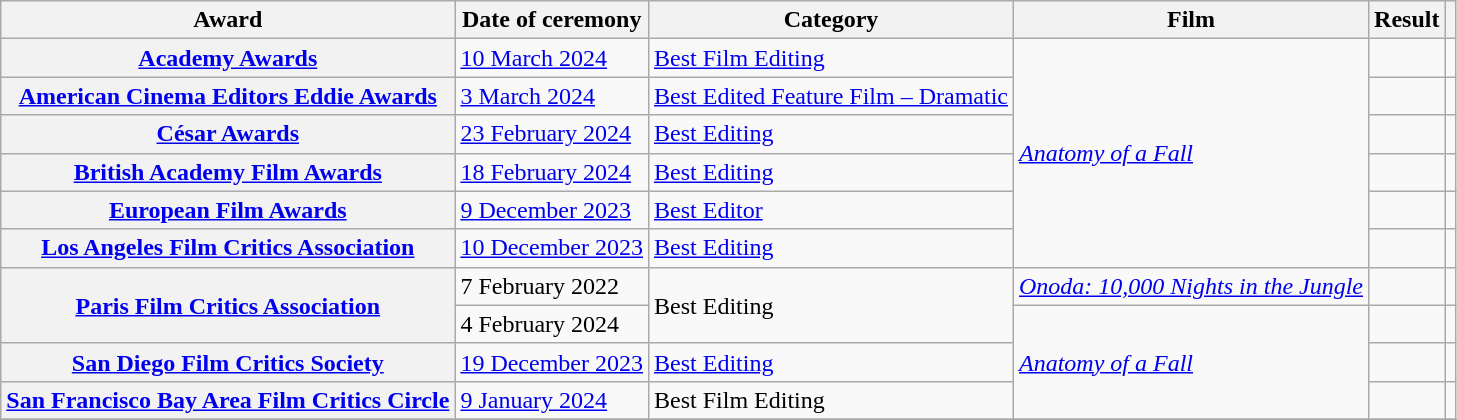<table class="wikitable sortable plainrowheaders">
<tr>
<th scope="col">Award</th>
<th scope="col">Date of ceremony</th>
<th scope="col">Category</th>
<th scope="col">Film</th>
<th scope="col">Result</th>
<th scope="col" class="unsortable"></th>
</tr>
<tr>
<th scope="row"><a href='#'>Academy Awards</a></th>
<td><a href='#'>10 March 2024</a></td>
<td><a href='#'>Best Film Editing</a></td>
<td rowspan="6"><em><a href='#'>Anatomy of a Fall</a></em></td>
<td></td>
<td align="center"></td>
</tr>
<tr>
<th scope="row"><a href='#'>American Cinema Editors Eddie Awards</a></th>
<td><a href='#'>3 March 2024</a></td>
<td><a href='#'>Best Edited Feature Film – Dramatic</a></td>
<td></td>
<td align="center"></td>
</tr>
<tr>
<th scope="row"><a href='#'>César Awards</a></th>
<td><a href='#'>23 February 2024</a></td>
<td><a href='#'>Best Editing</a></td>
<td></td>
<td align="center"></td>
</tr>
<tr>
<th scope="row"><a href='#'>British Academy Film Awards</a></th>
<td><a href='#'>18 February 2024</a></td>
<td><a href='#'>Best Editing</a></td>
<td></td>
<td align="center"></td>
</tr>
<tr>
<th scope="row"><a href='#'>European Film Awards</a></th>
<td><a href='#'>9 December 2023</a></td>
<td><a href='#'>Best Editor</a></td>
<td></td>
<td align="center"></td>
</tr>
<tr>
<th scope="row"><a href='#'>Los Angeles Film Critics Association</a></th>
<td><a href='#'>10 December 2023</a></td>
<td><a href='#'>Best Editing</a></td>
<td></td>
<td align="center"></td>
</tr>
<tr>
<th scope="row" rowspan="2"><a href='#'>Paris Film Critics Association</a></th>
<td>7 February 2022</td>
<td rowspan="2">Best Editing</td>
<td><em><a href='#'>Onoda: 10,000 Nights in the Jungle</a></em></td>
<td></td>
<td align="center"></td>
</tr>
<tr>
<td>4 February 2024</td>
<td rowspan="3"><em><a href='#'>Anatomy of a Fall</a></em></td>
<td></td>
<td align="center"></td>
</tr>
<tr>
<th scope="row"><a href='#'>San Diego Film Critics Society</a></th>
<td><a href='#'>19 December 2023</a></td>
<td><a href='#'>Best Editing</a></td>
<td></td>
<td align="center"></td>
</tr>
<tr>
<th scope="row"><a href='#'>San Francisco Bay Area Film Critics Circle</a></th>
<td><a href='#'>9 January 2024</a></td>
<td>Best Film Editing</td>
<td></td>
<td align="center"></td>
</tr>
<tr>
</tr>
</table>
